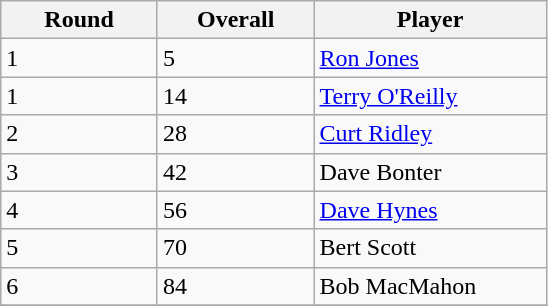<table class="wikitable sortable sortable">
<tr>
<th bgcolor="#DDDDFF" width="20.75%">Round</th>
<th bgcolor="#DDDDFF" width="20.75%">Overall</th>
<th bgcolor="#DDDDFF" width="30.75%">Player</th>
</tr>
<tr>
<td>1</td>
<td>5</td>
<td><a href='#'>Ron Jones</a></td>
</tr>
<tr>
<td>1</td>
<td>14</td>
<td><a href='#'>Terry O'Reilly</a></td>
</tr>
<tr>
<td>2</td>
<td>28</td>
<td><a href='#'>Curt Ridley</a></td>
</tr>
<tr>
<td>3</td>
<td>42</td>
<td>Dave Bonter</td>
</tr>
<tr>
<td>4</td>
<td>56</td>
<td><a href='#'>Dave Hynes</a></td>
</tr>
<tr>
<td>5</td>
<td>70</td>
<td>Bert Scott</td>
</tr>
<tr>
<td>6</td>
<td>84</td>
<td>Bob MacMahon</td>
</tr>
<tr>
</tr>
</table>
